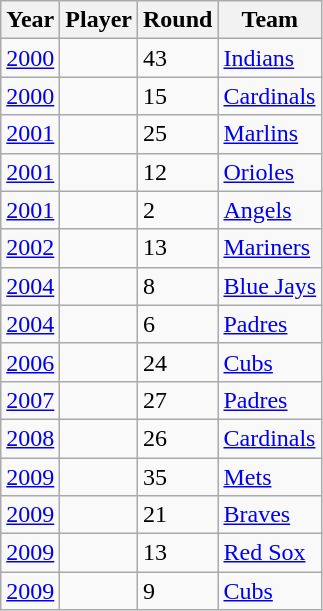<table class=wikitable>
<tr>
<th>Year</th>
<th>Player</th>
<th>Round</th>
<th>Team</th>
</tr>
<tr>
<td><a href='#'>2000</a></td>
<td></td>
<td>43</td>
<td><a href='#'>Indians</a></td>
</tr>
<tr>
<td><a href='#'>2000</a></td>
<td></td>
<td>15</td>
<td><a href='#'>Cardinals</a></td>
</tr>
<tr>
<td><a href='#'>2001</a></td>
<td></td>
<td>25</td>
<td><a href='#'>Marlins</a></td>
</tr>
<tr>
<td><a href='#'>2001</a></td>
<td></td>
<td>12</td>
<td><a href='#'>Orioles</a></td>
</tr>
<tr>
<td><a href='#'>2001</a></td>
<td></td>
<td>2</td>
<td><a href='#'>Angels</a></td>
</tr>
<tr>
<td><a href='#'>2002</a></td>
<td></td>
<td>13</td>
<td><a href='#'>Mariners</a></td>
</tr>
<tr>
<td><a href='#'>2004</a></td>
<td></td>
<td>8</td>
<td><a href='#'>Blue Jays</a></td>
</tr>
<tr>
<td><a href='#'>2004</a></td>
<td></td>
<td>6</td>
<td><a href='#'>Padres</a></td>
</tr>
<tr>
<td><a href='#'>2006</a></td>
<td></td>
<td>24</td>
<td><a href='#'>Cubs</a></td>
</tr>
<tr>
<td><a href='#'>2007</a></td>
<td></td>
<td>27</td>
<td><a href='#'>Padres</a></td>
</tr>
<tr>
<td><a href='#'>2008</a></td>
<td></td>
<td>26</td>
<td><a href='#'>Cardinals</a></td>
</tr>
<tr>
<td><a href='#'>2009</a></td>
<td></td>
<td>35</td>
<td><a href='#'>Mets</a></td>
</tr>
<tr>
<td><a href='#'>2009</a></td>
<td></td>
<td>21</td>
<td><a href='#'>Braves</a></td>
</tr>
<tr>
<td><a href='#'>2009</a></td>
<td></td>
<td>13</td>
<td><a href='#'>Red Sox</a></td>
</tr>
<tr>
<td><a href='#'>2009</a></td>
<td></td>
<td>9</td>
<td><a href='#'>Cubs</a></td>
</tr>
</table>
